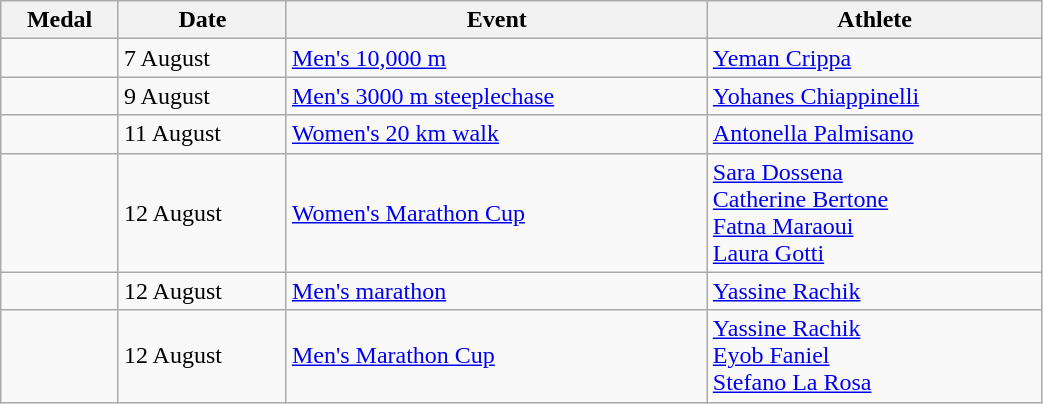<table class="wikitable sortable" width=55% style="font-size:100%; text-align:left;">
<tr>
<th>Medal</th>
<th>Date</th>
<th>Event</th>
<th>Athlete</th>
</tr>
<tr>
<td></td>
<td>7 August</td>
<td><a href='#'>Men's 10,000 m</a></td>
<td><a href='#'>Yeman Crippa</a></td>
</tr>
<tr>
<td></td>
<td>9 August</td>
<td><a href='#'>Men's 3000 m steeplechase</a></td>
<td><a href='#'>Yohanes Chiappinelli</a></td>
</tr>
<tr>
<td></td>
<td>11 August</td>
<td><a href='#'>Women's 20 km walk</a></td>
<td><a href='#'>Antonella Palmisano</a></td>
</tr>
<tr>
<td></td>
<td>12 August</td>
<td><a href='#'>Women's Marathon Cup</a></td>
<td><a href='#'>Sara Dossena</a><br><a href='#'>Catherine Bertone</a><br><a href='#'>Fatna Maraoui</a><br><a href='#'>Laura Gotti</a></td>
</tr>
<tr>
<td></td>
<td>12 August</td>
<td><a href='#'>Men's marathon</a></td>
<td><a href='#'>Yassine Rachik</a></td>
</tr>
<tr>
<td></td>
<td>12 August</td>
<td><a href='#'>Men's Marathon Cup</a></td>
<td><a href='#'>Yassine Rachik</a><br><a href='#'>Eyob Faniel</a><br><a href='#'>Stefano La Rosa</a></td>
</tr>
</table>
